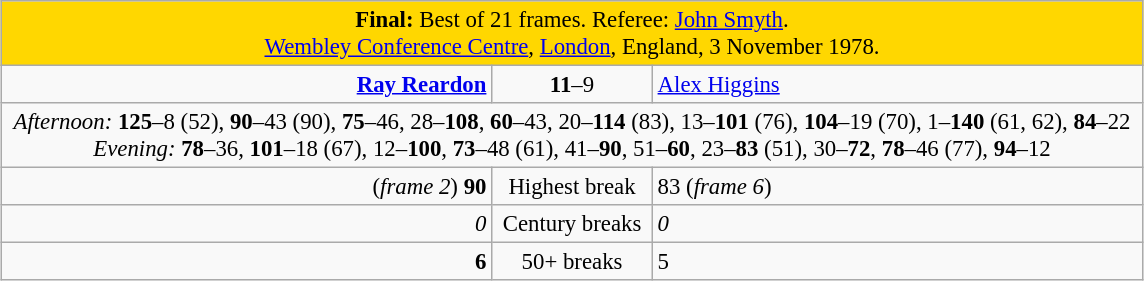<table class="wikitable" style="font-size: 95%; margin: 1em auto 1em auto;">
<tr>
<td colspan="3" align="center" bgcolor="#ffd700"><strong>Final:</strong> Best of 21 frames. Referee: <a href='#'>John Smyth</a>.<br><a href='#'>Wembley Conference Centre</a>, <a href='#'>London</a>, England, 3 November 1978.</td>
</tr>
<tr>
<td width="320" align="right"><strong><a href='#'>Ray Reardon</a></strong><br></td>
<td width="100" align="center"><strong>11</strong>–9</td>
<td width="320"><a href='#'>Alex Higgins</a><br></td>
</tr>
<tr>
<td colspan="3" align="center"><em>Afternoon:</em> <strong>125</strong>–8 (52), <strong>90</strong>–43 (90), <strong>75</strong>–46, 28–<strong>108</strong>, <strong>60</strong>–43, 20–<strong>114</strong> (83), 13–<strong>101</strong> (76), <strong>104</strong>–19 (70), 1–<strong>140</strong> (61, 62), <strong>84</strong>–22<br><em>Evening:</em> <strong>78</strong>–36, <strong>101</strong>–18 (67), 12–<strong>100</strong>, <strong>73</strong>–48 (61), 41–<strong>90</strong>, 51–<strong>60</strong>, 23–<strong>83</strong> (51), 30–<strong>72</strong>, <strong>78</strong>–46 (77), <strong>94</strong>–12</td>
</tr>
<tr>
<td align="right">(<em>frame 2</em>) <strong>90</strong></td>
<td align="center">Highest break</td>
<td>83 (<em>frame 6</em>)</td>
</tr>
<tr>
<td align="right"><em>0</em></td>
<td align="center">Century breaks</td>
<td><em>0</em></td>
</tr>
<tr>
<td align="right"><strong>6</strong></td>
<td align="center">50+ breaks</td>
<td>5</td>
</tr>
</table>
